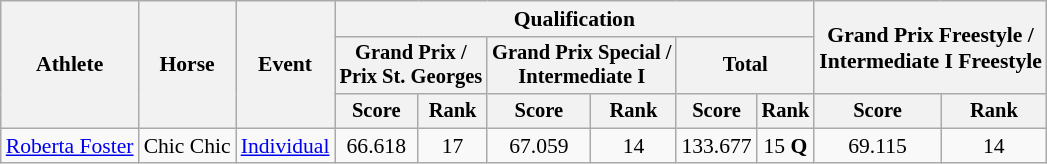<table class=wikitable style=font-size:90%;text-align:center>
<tr>
<th rowspan=3>Athlete</th>
<th rowspan=3>Horse</th>
<th rowspan=3>Event</th>
<th colspan=6>Qualification</th>
<th colspan=2 rowspan=2>Grand Prix Freestyle /<br>Intermediate I Freestyle</th>
</tr>
<tr style=font-size:95%>
<th colspan=2>Grand Prix /<br>Prix St. Georges</th>
<th colspan=2>Grand Prix Special /<br>Intermediate I</th>
<th colspan=2>Total</th>
</tr>
<tr style=font-size:95%>
<th>Score</th>
<th>Rank</th>
<th>Score</th>
<th>Rank</th>
<th>Score</th>
<th>Rank</th>
<th>Score</th>
<th>Rank</th>
</tr>
<tr>
<td align=left><a href='#'>Roberta Foster</a></td>
<td align=left>Chic Chic</td>
<td align=left><a href='#'>Individual</a></td>
<td>66.618</td>
<td>17</td>
<td>67.059</td>
<td>14</td>
<td>133.677</td>
<td>15 <strong>Q</strong></td>
<td>69.115</td>
<td>14</td>
</tr>
</table>
